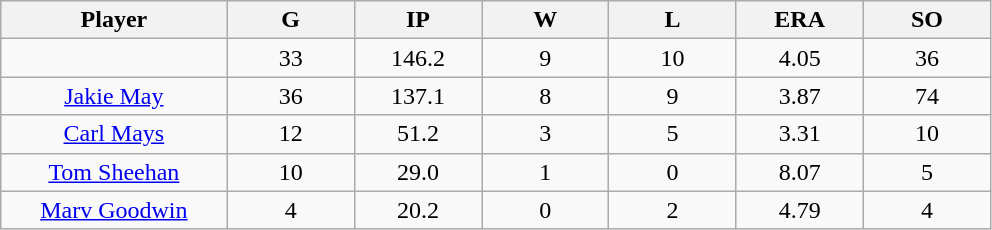<table class="wikitable sortable">
<tr>
<th bgcolor="#DDDDFF" width="16%">Player</th>
<th bgcolor="#DDDDFF" width="9%">G</th>
<th bgcolor="#DDDDFF" width="9%">IP</th>
<th bgcolor="#DDDDFF" width="9%">W</th>
<th bgcolor="#DDDDFF" width="9%">L</th>
<th bgcolor="#DDDDFF" width="9%">ERA</th>
<th bgcolor="#DDDDFF" width="9%">SO</th>
</tr>
<tr align="center">
<td></td>
<td>33</td>
<td>146.2</td>
<td>9</td>
<td>10</td>
<td>4.05</td>
<td>36</td>
</tr>
<tr align="center">
<td><a href='#'>Jakie May</a></td>
<td>36</td>
<td>137.1</td>
<td>8</td>
<td>9</td>
<td>3.87</td>
<td>74</td>
</tr>
<tr align=center>
<td><a href='#'>Carl Mays</a></td>
<td>12</td>
<td>51.2</td>
<td>3</td>
<td>5</td>
<td>3.31</td>
<td>10</td>
</tr>
<tr align=center>
<td><a href='#'>Tom Sheehan</a></td>
<td>10</td>
<td>29.0</td>
<td>1</td>
<td>0</td>
<td>8.07</td>
<td>5</td>
</tr>
<tr align=center>
<td><a href='#'>Marv Goodwin</a></td>
<td>4</td>
<td>20.2</td>
<td>0</td>
<td>2</td>
<td>4.79</td>
<td>4</td>
</tr>
</table>
